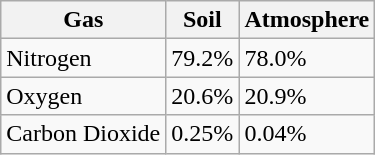<table class="wikitable floatright">
<tr>
<th>Gas</th>
<th>Soil</th>
<th>Atmosphere</th>
</tr>
<tr>
<td>Nitrogen</td>
<td>79.2%</td>
<td>78.0%</td>
</tr>
<tr>
<td>Oxygen</td>
<td>20.6%</td>
<td>20.9%</td>
</tr>
<tr>
<td>Carbon Dioxide</td>
<td>0.25%</td>
<td>0.04%</td>
</tr>
</table>
